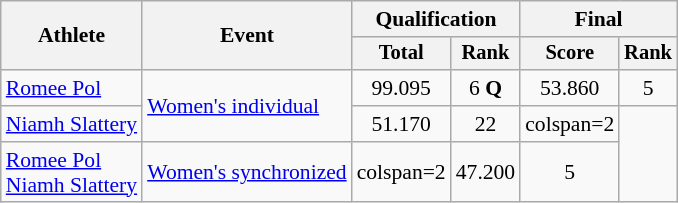<table class="wikitable" style="text-align:center; font-size:90%">
<tr>
<th rowspan=2>Athlete</th>
<th rowspan=2>Event</th>
<th colspan=2>Qualification</th>
<th colspan=2>Final</th>
</tr>
<tr style="font-size:95%">
<th>Total</th>
<th>Rank</th>
<th>Score</th>
<th>Rank</th>
</tr>
<tr>
<td align=left><a href='#'>Romee Pol</a></td>
<td rowspan=2 align=left><a href='#'>Women's individual</a></td>
<td>99.095</td>
<td>6 <strong>Q</strong></td>
<td>53.860</td>
<td>5</td>
</tr>
<tr>
<td align=left><a href='#'>Niamh Slattery</a></td>
<td>51.170</td>
<td>22</td>
<td>colspan=2 </td>
</tr>
<tr>
<td align=left><a href='#'>Romee Pol</a><br><a href='#'>Niamh Slattery</a></td>
<td align=left><a href='#'>Women's synchronized</a></td>
<td>colspan=2 </td>
<td>47.200</td>
<td>5</td>
</tr>
</table>
